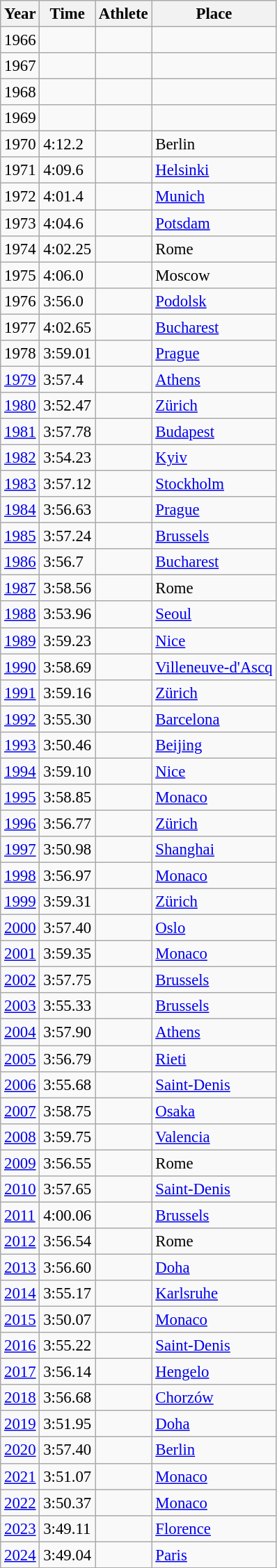<table class="wikitable sortable" style="font-size:95%;">
<tr>
<th>Year</th>
<th>Time</th>
<th>Athlete</th>
<th>Place</th>
</tr>
<tr>
<td>1966</td>
<td></td>
<td></td>
<td></td>
</tr>
<tr>
<td>1967</td>
<td></td>
<td></td>
<td></td>
</tr>
<tr>
<td>1968</td>
<td></td>
<td></td>
<td></td>
</tr>
<tr>
<td>1969</td>
<td></td>
<td></td>
<td></td>
</tr>
<tr>
<td>1970</td>
<td>4:12.2</td>
<td align=left></td>
<td>Berlin</td>
</tr>
<tr>
<td>1971</td>
<td>4:09.6</td>
<td align=left></td>
<td><a href='#'>Helsinki</a></td>
</tr>
<tr>
<td>1972</td>
<td>4:01.4</td>
<td align=left></td>
<td><a href='#'>Munich</a></td>
</tr>
<tr>
<td>1973</td>
<td>4:04.6</td>
<td align=left></td>
<td><a href='#'>Potsdam</a></td>
</tr>
<tr>
<td>1974</td>
<td>4:02.25</td>
<td align=left></td>
<td>Rome</td>
</tr>
<tr>
<td>1975</td>
<td>4:06.0</td>
<td align=left></td>
<td>Moscow</td>
</tr>
<tr>
<td>1976</td>
<td>3:56.0</td>
<td align=left></td>
<td><a href='#'>Podolsk</a></td>
</tr>
<tr>
<td>1977</td>
<td>4:02.65</td>
<td align=left></td>
<td><a href='#'>Bucharest</a></td>
</tr>
<tr>
<td>1978</td>
<td>3:59.01</td>
<td align=left></td>
<td><a href='#'>Prague</a></td>
</tr>
<tr>
<td><a href='#'>1979</a></td>
<td>3:57.4</td>
<td align=left></td>
<td><a href='#'>Athens</a></td>
</tr>
<tr>
<td><a href='#'>1980</a></td>
<td>3:52.47</td>
<td align=left></td>
<td><a href='#'>Zürich</a></td>
</tr>
<tr>
<td><a href='#'>1981</a></td>
<td>3:57.78</td>
<td align=left></td>
<td><a href='#'>Budapest</a></td>
</tr>
<tr>
<td><a href='#'>1982</a></td>
<td>3:54.23</td>
<td align=left></td>
<td><a href='#'>Kyiv</a></td>
</tr>
<tr>
<td><a href='#'>1983</a></td>
<td>3:57.12</td>
<td align=left></td>
<td><a href='#'>Stockholm</a></td>
</tr>
<tr>
<td><a href='#'>1984</a></td>
<td>3:56.63</td>
<td align=left></td>
<td><a href='#'>Prague</a></td>
</tr>
<tr>
<td><a href='#'>1985</a></td>
<td>3:57.24</td>
<td align=left></td>
<td><a href='#'>Brussels</a></td>
</tr>
<tr>
<td><a href='#'>1986</a></td>
<td>3:56.7</td>
<td align=left></td>
<td><a href='#'>Bucharest</a></td>
</tr>
<tr>
<td><a href='#'>1987</a></td>
<td>3:58.56</td>
<td align=left></td>
<td>Rome</td>
</tr>
<tr>
<td><a href='#'>1988</a></td>
<td>3:53.96</td>
<td align=left></td>
<td><a href='#'>Seoul</a></td>
</tr>
<tr>
<td><a href='#'>1989</a></td>
<td>3:59.23</td>
<td align=left></td>
<td><a href='#'>Nice</a></td>
</tr>
<tr>
<td><a href='#'>1990</a></td>
<td>3:58.69</td>
<td align=left></td>
<td><a href='#'>Villeneuve-d'Ascq</a></td>
</tr>
<tr>
<td><a href='#'>1991</a></td>
<td>3:59.16</td>
<td align=left></td>
<td><a href='#'>Zürich</a></td>
</tr>
<tr>
<td><a href='#'>1992</a></td>
<td>3:55.30</td>
<td align=left></td>
<td><a href='#'>Barcelona</a></td>
</tr>
<tr>
<td><a href='#'>1993</a></td>
<td>3:50.46</td>
<td align=left></td>
<td><a href='#'>Beijing</a></td>
</tr>
<tr>
<td><a href='#'>1994</a></td>
<td>3:59.10</td>
<td align=left></td>
<td><a href='#'>Nice</a></td>
</tr>
<tr>
<td><a href='#'>1995</a></td>
<td>3:58.85</td>
<td align=left></td>
<td><a href='#'>Monaco</a></td>
</tr>
<tr>
<td><a href='#'>1996</a></td>
<td>3:56.77</td>
<td align=left></td>
<td><a href='#'>Zürich</a></td>
</tr>
<tr>
<td><a href='#'>1997</a></td>
<td>3:50.98</td>
<td align=left></td>
<td><a href='#'>Shanghai</a></td>
</tr>
<tr>
<td><a href='#'>1998</a></td>
<td>3:56.97</td>
<td align=left></td>
<td><a href='#'>Monaco</a></td>
</tr>
<tr>
<td><a href='#'>1999</a></td>
<td>3:59.31</td>
<td align=left></td>
<td><a href='#'>Zürich</a></td>
</tr>
<tr>
<td><a href='#'>2000</a></td>
<td>3:57.40</td>
<td align=left></td>
<td><a href='#'>Oslo</a></td>
</tr>
<tr>
<td><a href='#'>2001</a></td>
<td>3:59.35</td>
<td align=left></td>
<td><a href='#'>Monaco</a></td>
</tr>
<tr>
<td><a href='#'>2002</a></td>
<td>3:57.75</td>
<td align=left></td>
<td><a href='#'>Brussels</a></td>
</tr>
<tr>
<td><a href='#'>2003</a></td>
<td>3:55.33</td>
<td align=left></td>
<td><a href='#'>Brussels</a></td>
</tr>
<tr>
<td><a href='#'>2004</a></td>
<td>3:57.90</td>
<td align=left></td>
<td><a href='#'>Athens</a></td>
</tr>
<tr>
<td><a href='#'>2005</a></td>
<td>3:56.79</td>
<td align=left></td>
<td><a href='#'>Rieti</a></td>
</tr>
<tr>
<td><a href='#'>2006</a></td>
<td>3:55.68</td>
<td align=left></td>
<td><a href='#'>Saint-Denis</a></td>
</tr>
<tr>
<td><a href='#'>2007</a></td>
<td>3:58.75</td>
<td align=left></td>
<td><a href='#'>Osaka</a></td>
</tr>
<tr>
<td><a href='#'>2008</a></td>
<td>3:59.75 </td>
<td align=left></td>
<td><a href='#'>Valencia</a></td>
</tr>
<tr>
<td><a href='#'>2009</a></td>
<td>3:56.55</td>
<td align=left></td>
<td>Rome</td>
</tr>
<tr>
<td><a href='#'>2010</a></td>
<td>3:57.65</td>
<td align=left></td>
<td><a href='#'>Saint-Denis</a></td>
</tr>
<tr>
<td><a href='#'>2011</a></td>
<td>4:00.06</td>
<td align=left></td>
<td><a href='#'>Brussels</a></td>
</tr>
<tr>
<td><a href='#'>2012</a></td>
<td>3:56.54</td>
<td align=left></td>
<td>Rome</td>
</tr>
<tr>
<td><a href='#'>2013</a></td>
<td>3:56.60</td>
<td align=left></td>
<td><a href='#'>Doha</a></td>
</tr>
<tr>
<td><a href='#'>2014</a></td>
<td>3:55.17 </td>
<td align=left></td>
<td><a href='#'>Karlsruhe</a></td>
</tr>
<tr>
<td><a href='#'>2015</a></td>
<td>3:50.07</td>
<td align=left></td>
<td><a href='#'>Monaco</a></td>
</tr>
<tr>
<td><a href='#'>2016</a></td>
<td>3:55.22</td>
<td align=left></td>
<td><a href='#'>Saint-Denis</a></td>
</tr>
<tr>
<td><a href='#'>2017</a></td>
<td>3:56.14</td>
<td align=left></td>
<td><a href='#'>Hengelo</a></td>
</tr>
<tr>
<td><a href='#'>2018</a></td>
<td>3:56.68</td>
<td align=left></td>
<td><a href='#'>Chorzów</a></td>
</tr>
<tr>
<td><a href='#'>2019</a></td>
<td>3:51.95</td>
<td align=left></td>
<td><a href='#'>Doha</a></td>
</tr>
<tr>
<td><a href='#'>2020</a></td>
<td>3:57.40</td>
<td align=left></td>
<td><a href='#'>Berlin</a></td>
</tr>
<tr>
<td><a href='#'>2021</a></td>
<td>3:51.07</td>
<td align=left></td>
<td><a href='#'>Monaco</a></td>
</tr>
<tr>
<td><a href='#'>2022</a></td>
<td>3:50.37</td>
<td align=left></td>
<td><a href='#'>Monaco</a></td>
</tr>
<tr>
<td><a href='#'>2023</a></td>
<td>3:49.11</td>
<td align=left></td>
<td><a href='#'>Florence</a></td>
</tr>
<tr>
<td><a href='#'>2024</a></td>
<td>3:49.04</td>
<td align=left></td>
<td><a href='#'>Paris</a></td>
</tr>
</table>
